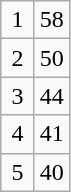<table class = "wikitable">
<tr>
<td width="15" align="center">1</td>
<td> 58</td>
</tr>
<tr>
<td align="center">2</td>
<td> 50</td>
</tr>
<tr>
<td align="center">3</td>
<td> 44</td>
</tr>
<tr>
<td align="center">4</td>
<td> 41</td>
</tr>
<tr>
<td align="center">5</td>
<td> 40</td>
</tr>
</table>
